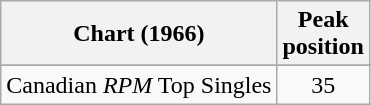<table class="wikitable sortable">
<tr>
<th>Chart (1966)</th>
<th>Peak<br>position</th>
</tr>
<tr>
</tr>
<tr>
</tr>
<tr>
<td>Canadian <em>RPM</em> Top Singles</td>
<td style="text-align:center;">35</td>
</tr>
</table>
